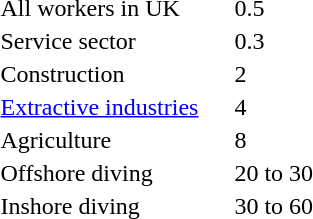<table>
<tr>
<td>All workers in UK</td>
<td>    </td>
<td>0.5</td>
</tr>
<tr>
<td>Service sector</td>
<td></td>
<td>0.3</td>
</tr>
<tr>
<td>Construction</td>
<td></td>
<td>2</td>
</tr>
<tr>
<td><a href='#'>Extractive industries</a></td>
<td></td>
<td>4</td>
</tr>
<tr>
<td>Agriculture</td>
<td></td>
<td>8</td>
</tr>
<tr>
<td>Offshore diving</td>
<td></td>
<td>20 to 30</td>
</tr>
<tr>
<td>Inshore diving</td>
<td></td>
<td>30 to 60</td>
</tr>
</table>
